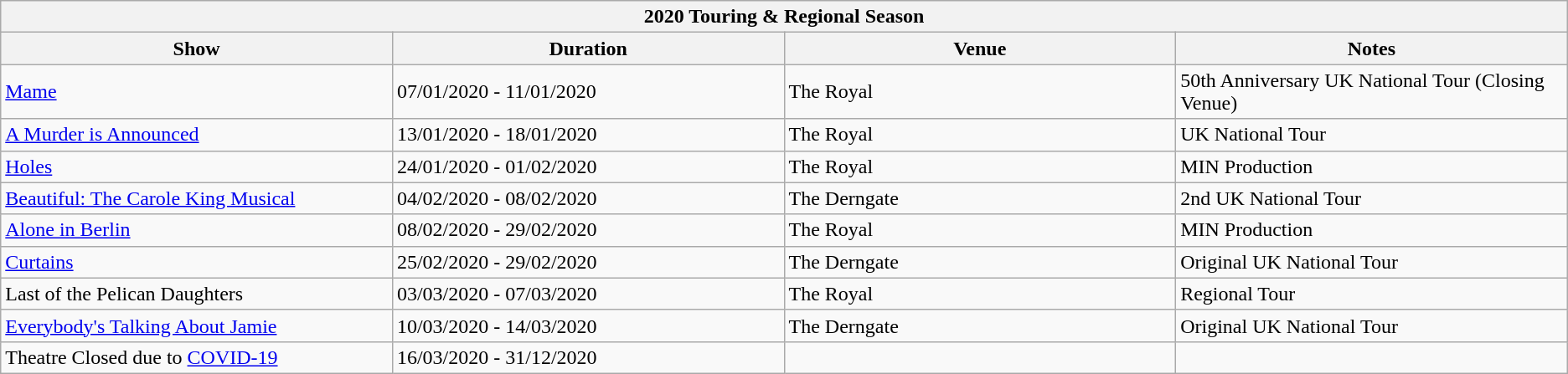<table class="wikitable collapsible autocollapse">
<tr>
<th colspan="4">2020 Touring & Regional Season </th>
</tr>
<tr>
<th width="10%">Show</th>
<th width="10%">Duration</th>
<th width="10%">Venue</th>
<th width="10%">Notes</th>
</tr>
<tr>
<td><a href='#'>Mame</a></td>
<td>07/01/2020 - 11/01/2020</td>
<td>The Royal</td>
<td>50th Anniversary UK National Tour (Closing Venue)</td>
</tr>
<tr>
<td><a href='#'>A Murder is Announced</a></td>
<td>13/01/2020 - 18/01/2020</td>
<td>The Royal</td>
<td>UK National Tour</td>
</tr>
<tr>
<td><a href='#'>Holes</a></td>
<td>24/01/2020 - 01/02/2020</td>
<td>The Royal</td>
<td>MIN Production</td>
</tr>
<tr>
<td><a href='#'>Beautiful: The Carole King Musical</a></td>
<td>04/02/2020 - 08/02/2020</td>
<td>The Derngate</td>
<td>2nd UK National Tour</td>
</tr>
<tr>
<td><a href='#'>Alone in Berlin</a></td>
<td>08/02/2020 - 29/02/2020</td>
<td>The Royal</td>
<td>MIN Production</td>
</tr>
<tr>
<td><a href='#'>Curtains</a></td>
<td>25/02/2020 - 29/02/2020</td>
<td>The Derngate</td>
<td>Original UK National Tour</td>
</tr>
<tr>
<td>Last of the Pelican Daughters</td>
<td>03/03/2020 - 07/03/2020</td>
<td>The Royal</td>
<td>Regional Tour</td>
</tr>
<tr>
<td><a href='#'>Everybody's Talking About Jamie</a></td>
<td>10/03/2020 - 14/03/2020</td>
<td>The Derngate</td>
<td>Original UK National Tour</td>
</tr>
<tr>
<td>Theatre Closed due to <a href='#'>COVID-19</a></td>
<td>16/03/2020 - 31/12/2020</td>
<td></td>
<td></td>
</tr>
</table>
